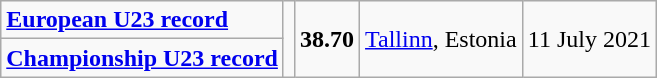<table class="wikitable">
<tr>
<td><strong><a href='#'>European U23 record</a></strong></td>
<td rowspan=2></td>
<td rowspan=2><strong>38.70</strong></td>
<td rowspan=2><a href='#'>Tallinn</a>, Estonia</td>
<td rowspan=2>11 July 2021</td>
</tr>
<tr>
<td><strong><a href='#'>Championship U23 record</a></strong></td>
</tr>
</table>
